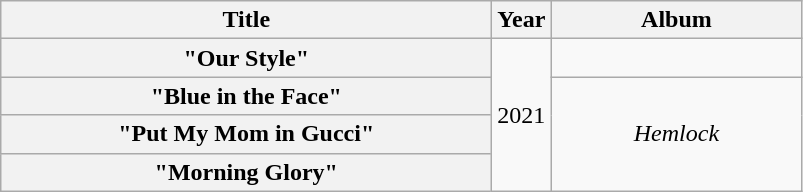<table class="wikitable plainrowheaders" style="text-align:center;">
<tr>
<th style="width:20em;">Title</th>
<th style="width:1em;">Year</th>
<th style="width:10em;">Album</th>
</tr>
<tr>
<th scope="row">"Our Style"<br> </th>
<td rowspan=4>2021</td>
<td></td>
</tr>
<tr>
<th scope="row">"Blue in the Face"<br> </th>
<td rowspan=3><em>Hemlock</em></td>
</tr>
<tr>
<th scope="row">"Put My Mom in Gucci"<br> </th>
</tr>
<tr>
<th scope="row">"Morning Glory"<br> </th>
</tr>
</table>
